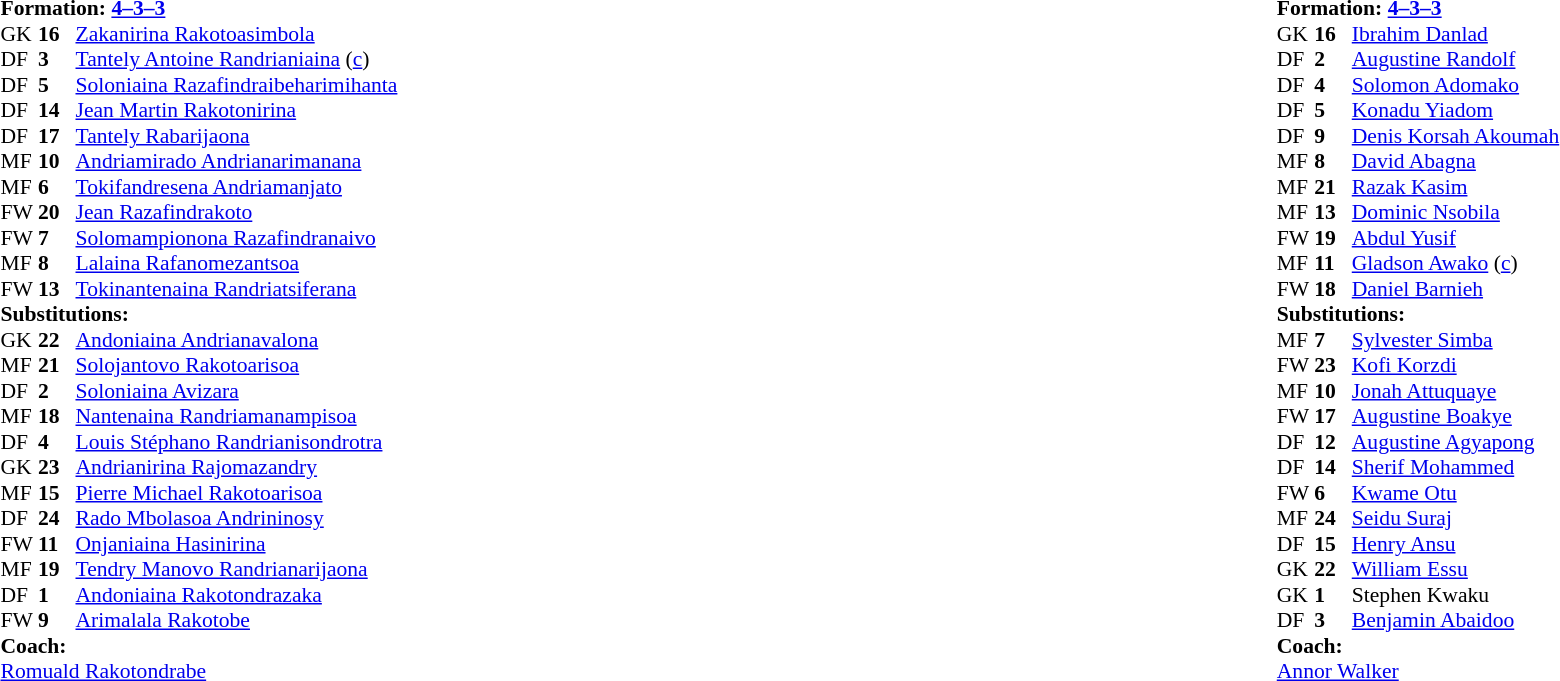<table width="100%">
<tr>
<td valign="top" width="40%"><br><table style="font-size:90%" cellspacing="0" cellpadding="0">
<tr>
<td colspan=4><strong>Formation: <a href='#'>4–3–3</a></strong></td>
</tr>
<tr>
<th width=25></th>
<th width=25></th>
</tr>
<tr>
<td>GK</td>
<td><strong>16</strong></td>
<td><a href='#'>Zakanirina Rakotoasimbola</a></td>
</tr>
<tr>
<td>DF</td>
<td><strong>3</strong></td>
<td><a href='#'>Tantely Antoine Randrianiaina</a> (<a href='#'>c</a>)</td>
</tr>
<tr>
<td>DF</td>
<td><strong>5</strong></td>
<td><a href='#'>Soloniaina Razafindraibeharimihanta</a></td>
<td></td>
</tr>
<tr>
<td>DF</td>
<td><strong>14</strong></td>
<td><a href='#'>Jean Martin Rakotonirina</a></td>
</tr>
<tr>
<td>DF</td>
<td><strong>17</strong></td>
<td><a href='#'>Tantely Rabarijaona</a></td>
</tr>
<tr>
<td>MF</td>
<td><strong>10</strong></td>
<td><a href='#'>Andriamirado Andrianarimanana</a></td>
<td></td>
<td></td>
</tr>
<tr>
<td>MF</td>
<td><strong>6</strong></td>
<td><a href='#'>Tokifandresena Andriamanjato</a></td>
</tr>
<tr>
<td>FW</td>
<td><strong>20</strong></td>
<td><a href='#'>Jean Razafindrakoto</a></td>
<td></td>
<td></td>
</tr>
<tr>
<td>FW</td>
<td><strong>7</strong></td>
<td><a href='#'>Solomampionona Razafindranaivo</a></td>
<td></td>
<td></td>
</tr>
<tr>
<td>MF</td>
<td><strong>8</strong></td>
<td><a href='#'>Lalaina Rafanomezantsoa</a></td>
</tr>
<tr>
<td>FW</td>
<td><strong>13</strong></td>
<td><a href='#'>Tokinantenaina Randriatsiferana</a></td>
<td></td>
<td></td>
</tr>
<tr>
<td colspan=3><strong>Substitutions:</strong></td>
</tr>
<tr>
<td>GK</td>
<td><strong>22</strong></td>
<td><a href='#'>Andoniaina Andrianavalona</a></td>
<td></td>
<td></td>
</tr>
<tr>
<td>MF</td>
<td><strong>21</strong></td>
<td><a href='#'>Solojantovo Rakotoarisoa</a></td>
</tr>
<tr>
<td>DF</td>
<td><strong>2</strong></td>
<td><a href='#'>Soloniaina Avizara</a></td>
</tr>
<tr>
<td>MF</td>
<td><strong>18</strong></td>
<td><a href='#'>Nantenaina Randriamanampisoa</a></td>
</tr>
<tr>
<td>DF</td>
<td><strong>4</strong></td>
<td><a href='#'>Louis Stéphano Randrianisondrotra</a></td>
</tr>
<tr>
<td>GK</td>
<td><strong>23</strong></td>
<td><a href='#'>Andrianirina Rajomazandry</a></td>
</tr>
<tr>
<td>MF</td>
<td><strong>15</strong></td>
<td><a href='#'>Pierre Michael Rakotoarisoa</a></td>
<td></td>
<td></td>
</tr>
<tr>
<td>DF</td>
<td><strong>24</strong></td>
<td><a href='#'>Rado Mbolasoa Andrininosy</a></td>
</tr>
<tr>
<td>FW</td>
<td><strong>11</strong></td>
<td><a href='#'>Onjaniaina Hasinirina</a></td>
<td></td>
<td></td>
</tr>
<tr>
<td>MF</td>
<td><strong>19</strong></td>
<td><a href='#'>Tendry Manovo Randrianarijaona</a></td>
<td></td>
<td></td>
</tr>
<tr>
<td>DF</td>
<td><strong>1</strong></td>
<td><a href='#'>Andoniaina Rakotondrazaka</a></td>
</tr>
<tr>
<td>FW</td>
<td><strong>9</strong></td>
<td><a href='#'>Arimalala Rakotobe</a></td>
</tr>
<tr>
<td colspan=3><strong>Coach:</strong></td>
</tr>
<tr>
<td colspan=3> <a href='#'>Romuald Rakotondrabe</a></td>
</tr>
</table>
</td>
<td valign="top"></td>
<td valign="top" width="50%"><br><table style="font-size:90%; margin:auto" cellspacing="0" cellpadding="0">
<tr>
<td colspan=4><strong>Formation: <a href='#'>4–3–3</a></strong></td>
</tr>
<tr>
<th width=25></th>
<th width=25></th>
</tr>
<tr>
<td>GK</td>
<td><strong>16</strong></td>
<td><a href='#'>Ibrahim Danlad</a></td>
</tr>
<tr>
<td>DF</td>
<td><strong>2</strong></td>
<td><a href='#'>Augustine Randolf</a></td>
<td></td>
<td></td>
</tr>
<tr>
<td>DF</td>
<td><strong>4</strong></td>
<td><a href='#'>Solomon Adomako</a></td>
</tr>
<tr>
<td>DF</td>
<td><strong>5</strong></td>
<td><a href='#'>Konadu Yiadom</a></td>
<td></td>
</tr>
<tr>
<td>DF</td>
<td><strong>9</strong></td>
<td><a href='#'>Denis Korsah Akoumah</a></td>
</tr>
<tr>
<td>MF</td>
<td><strong>8</strong></td>
<td><a href='#'>David Abagna</a></td>
</tr>
<tr>
<td>MF</td>
<td><strong>21</strong></td>
<td><a href='#'>Razak Kasim</a></td>
<td></td>
<td></td>
</tr>
<tr>
<td>MF</td>
<td><strong>13</strong></td>
<td><a href='#'>Dominic Nsobila</a></td>
<td></td>
</tr>
<tr>
<td>FW</td>
<td><strong>19</strong></td>
<td><a href='#'>Abdul Yusif</a></td>
<td></td>
<td></td>
</tr>
<tr>
<td>MF</td>
<td><strong>11</strong></td>
<td><a href='#'>Gladson Awako</a> (<a href='#'>c</a>)</td>
<td></td>
<td></td>
</tr>
<tr>
<td>FW</td>
<td><strong>18</strong></td>
<td><a href='#'>Daniel Barnieh</a></td>
</tr>
<tr>
<td colspan=3><strong>Substitutions:</strong></td>
</tr>
<tr>
<td>MF</td>
<td><strong>7</strong></td>
<td><a href='#'>Sylvester Simba</a></td>
<td></td>
<td></td>
</tr>
<tr>
<td>FW</td>
<td><strong>23</strong></td>
<td><a href='#'>Kofi Korzdi</a></td>
</tr>
<tr>
<td>MF</td>
<td><strong>10</strong></td>
<td><a href='#'>Jonah Attuquaye</a></td>
</tr>
<tr>
<td>FW</td>
<td><strong>17</strong></td>
<td><a href='#'>Augustine Boakye</a></td>
</tr>
<tr>
<td>DF</td>
<td><strong>12</strong></td>
<td><a href='#'>Augustine Agyapong</a></td>
<td></td>
<td></td>
</tr>
<tr>
<td>DF</td>
<td><strong>14</strong></td>
<td><a href='#'>Sherif Mohammed</a></td>
</tr>
<tr>
<td>FW</td>
<td><strong>6</strong></td>
<td><a href='#'>Kwame Otu</a></td>
<td></td>
<td></td>
</tr>
<tr>
<td>MF</td>
<td><strong>24</strong></td>
<td><a href='#'>Seidu Suraj</a></td>
<td></td>
<td></td>
</tr>
<tr>
<td>DF</td>
<td><strong>15</strong></td>
<td><a href='#'>Henry Ansu</a></td>
</tr>
<tr>
<td>GK</td>
<td><strong>22</strong></td>
<td><a href='#'>William Essu</a></td>
</tr>
<tr>
<td>GK</td>
<td><strong>1</strong></td>
<td>Stephen Kwaku</td>
</tr>
<tr>
<td>DF</td>
<td><strong>3</strong></td>
<td><a href='#'>Benjamin Abaidoo</a></td>
</tr>
<tr>
<td colspan=3><strong>Coach:</strong></td>
</tr>
<tr>
<td colspan=3> <a href='#'>Annor Walker</a></td>
</tr>
</table>
</td>
</tr>
</table>
